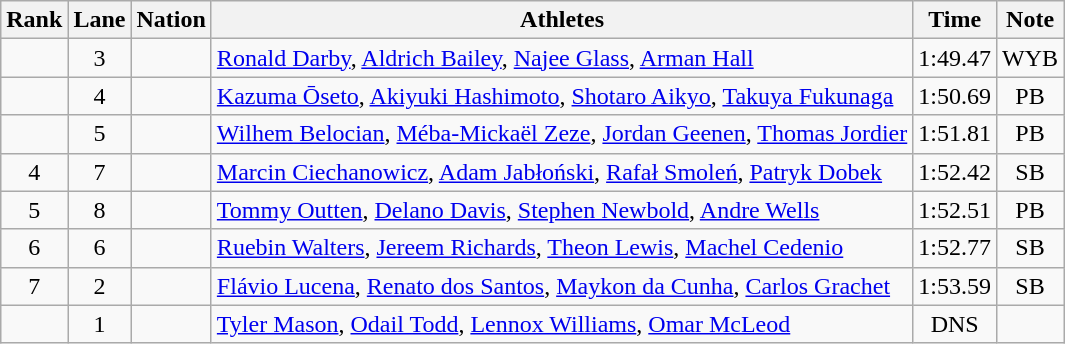<table class="wikitable sortable" style="text-align:center">
<tr>
<th>Rank</th>
<th>Lane</th>
<th>Nation</th>
<th>Athletes</th>
<th>Time</th>
<th>Note</th>
</tr>
<tr>
<td></td>
<td>3</td>
<td align=left></td>
<td align=left><a href='#'>Ronald Darby</a>, <a href='#'>Aldrich Bailey</a>, <a href='#'>Najee Glass</a>, <a href='#'>Arman Hall</a></td>
<td>1:49.47</td>
<td>WYB</td>
</tr>
<tr>
<td></td>
<td>4</td>
<td align=left></td>
<td align=left><a href='#'>Kazuma Ōseto</a>, <a href='#'>Akiyuki Hashimoto</a>, <a href='#'>Shotaro Aikyo</a>, <a href='#'>Takuya Fukunaga</a></td>
<td>1:50.69</td>
<td>PB</td>
</tr>
<tr>
<td></td>
<td>5</td>
<td align=left></td>
<td align=left><a href='#'>Wilhem Belocian</a>, <a href='#'>Méba-Mickaël Zeze</a>, <a href='#'>Jordan Geenen</a>, <a href='#'>Thomas Jordier</a></td>
<td>1:51.81</td>
<td>PB</td>
</tr>
<tr>
<td>4</td>
<td>7</td>
<td align=left></td>
<td align=left><a href='#'>Marcin Ciechanowicz</a>, <a href='#'>Adam Jabłoński</a>, <a href='#'>Rafał Smoleń</a>, <a href='#'>Patryk Dobek</a></td>
<td>1:52.42</td>
<td>SB</td>
</tr>
<tr>
<td>5</td>
<td>8</td>
<td align=left></td>
<td align=left><a href='#'>Tommy Outten</a>, <a href='#'>Delano Davis</a>, <a href='#'>Stephen Newbold</a>, <a href='#'>Andre Wells</a></td>
<td>1:52.51</td>
<td>PB</td>
</tr>
<tr>
<td>6</td>
<td>6</td>
<td align=left></td>
<td align=left><a href='#'>Ruebin Walters</a>, <a href='#'>Jereem Richards</a>, <a href='#'>Theon Lewis</a>, <a href='#'>Machel Cedenio</a></td>
<td>1:52.77</td>
<td>SB</td>
</tr>
<tr>
<td>7</td>
<td>2</td>
<td align=left></td>
<td align=left><a href='#'>Flávio Lucena</a>, <a href='#'>Renato dos Santos</a>, <a href='#'>Maykon da Cunha</a>, <a href='#'>Carlos Grachet</a></td>
<td>1:53.59</td>
<td>SB</td>
</tr>
<tr>
<td></td>
<td>1</td>
<td align=left></td>
<td align=left><a href='#'>Tyler Mason</a>, <a href='#'>Odail Todd</a>, <a href='#'>Lennox Williams</a>, <a href='#'>Omar McLeod</a></td>
<td>DNS</td>
<td></td>
</tr>
</table>
